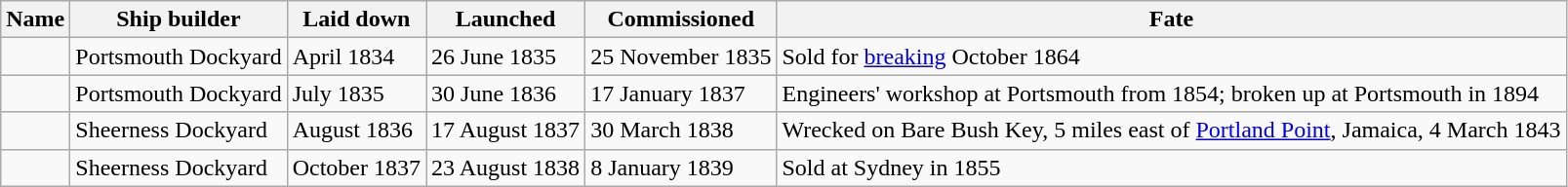<table class="wikitable" style="text-align:left">
<tr>
<th>Name</th>
<th>Ship builder</th>
<th>Laid down</th>
<th>Launched</th>
<th>Commissioned</th>
<th>Fate</th>
</tr>
<tr>
<td></td>
<td>Portsmouth Dockyard</td>
<td>April 1834</td>
<td>26 June 1835</td>
<td>25 November 1835</td>
<td>Sold for <a href='#'>breaking</a> October 1864</td>
</tr>
<tr>
<td></td>
<td>Portsmouth Dockyard</td>
<td>July 1835</td>
<td>30 June 1836</td>
<td>17 January 1837</td>
<td>Engineers' workshop at Portsmouth from 1854; broken up at Portsmouth in 1894</td>
</tr>
<tr>
<td></td>
<td>Sheerness Dockyard</td>
<td>August 1836</td>
<td>17 August 1837</td>
<td>30 March 1838</td>
<td>Wrecked on Bare Bush Key, 5 miles east of <a href='#'>Portland Point</a>, Jamaica, 4 March 1843</td>
</tr>
<tr>
<td></td>
<td>Sheerness Dockyard</td>
<td>October 1837</td>
<td>23 August 1838</td>
<td>8 January 1839</td>
<td>Sold at Sydney in 1855</td>
</tr>
</table>
